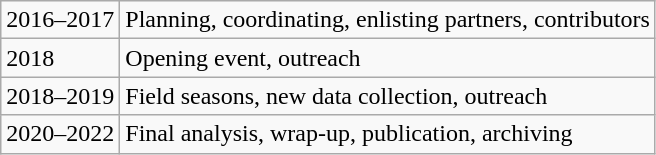<table class="wikitable">
<tr>
<td>2016–2017</td>
<td>Planning, coordinating, enlisting partners, contributors</td>
</tr>
<tr>
<td>2018</td>
<td>Opening event, outreach</td>
</tr>
<tr>
<td>2018–2019</td>
<td>Field seasons, new data collection, outreach</td>
</tr>
<tr>
<td>2020–2022</td>
<td>Final analysis, wrap-up, publication, archiving</td>
</tr>
</table>
